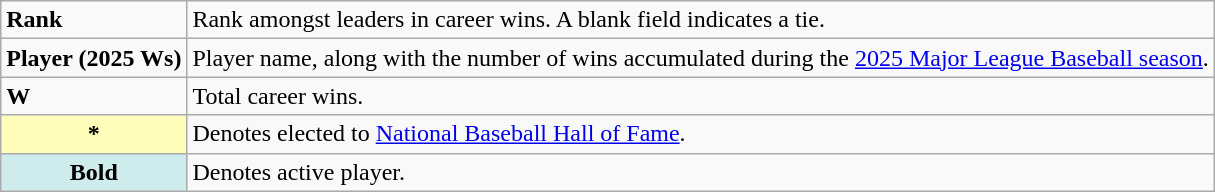<table class="wikitable">
<tr>
<td><strong>Rank</strong></td>
<td>Rank amongst leaders in career wins.  A blank field indicates a tie.</td>
</tr>
<tr>
<td><strong>Player (2025 Ws)</strong></td>
<td>Player name, along with the number of wins accumulated during the <a href='#'>2025 Major League Baseball season</a>.</td>
</tr>
<tr>
<td><strong>W</strong></td>
<td>Total career wins.</td>
</tr>
<tr>
<th scope="row" style="background-color:#ffffbb">*</th>
<td>Denotes elected to <a href='#'>National Baseball Hall of Fame</a>. <br></td>
</tr>
<tr>
<th scope="row" style="background:#cfecec;"><strong>Bold</strong></th>
<td>Denotes active player.<br></td>
</tr>
</table>
